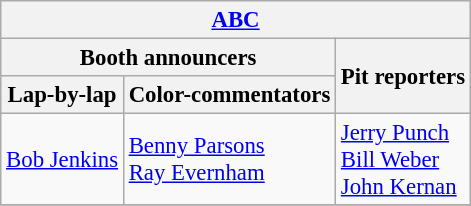<table class="wikitable" style="font-size: 95%">
<tr>
<th colspan=3><a href='#'>ABC</a></th>
</tr>
<tr>
<th colspan=2>Booth announcers</th>
<th rowspan=2>Pit reporters</th>
</tr>
<tr>
<th><strong>Lap-by-lap</strong></th>
<th><strong>Color-commentators</strong></th>
</tr>
<tr>
<td><a href='#'>Bob Jenkins</a></td>
<td><a href='#'>Benny Parsons</a> <br> <a href='#'>Ray Evernham</a></td>
<td><a href='#'>Jerry Punch</a> <br> <a href='#'>Bill Weber</a> <br> <a href='#'>John Kernan</a></td>
</tr>
<tr>
</tr>
</table>
